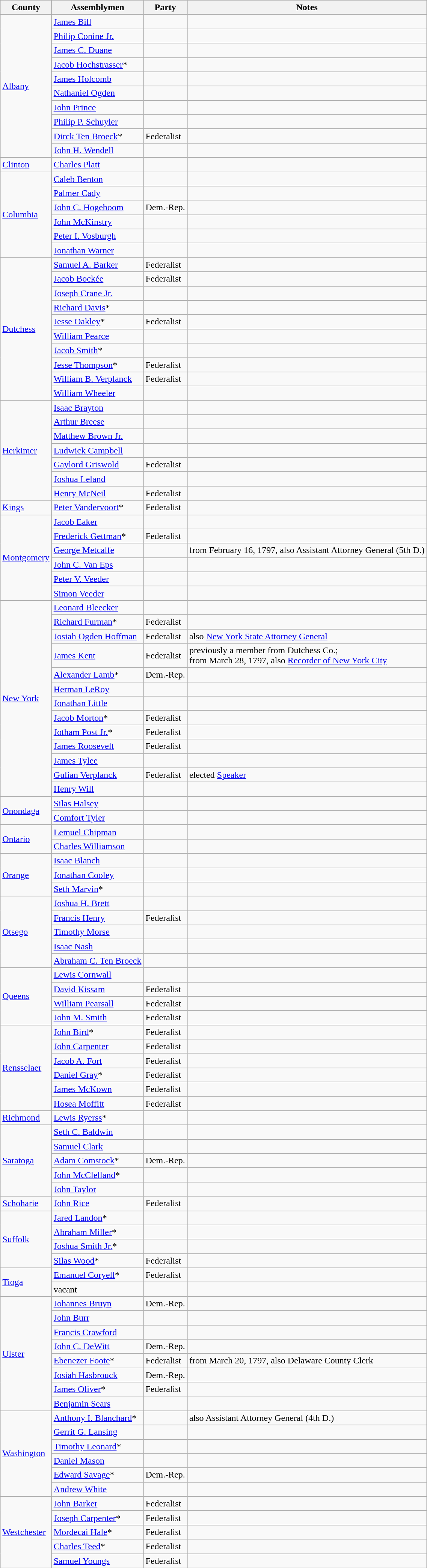<table class=wikitable>
<tr>
<th>County</th>
<th>Assemblymen</th>
<th>Party</th>
<th>Notes</th>
</tr>
<tr>
<td rowspan="10"><a href='#'>Albany</a></td>
<td><a href='#'>James Bill</a></td>
<td></td>
<td></td>
</tr>
<tr>
<td><a href='#'>Philip Conine Jr.</a></td>
<td></td>
<td></td>
</tr>
<tr>
<td><a href='#'>James C. Duane</a></td>
<td></td>
<td></td>
</tr>
<tr>
<td><a href='#'>Jacob Hochstrasser</a>*</td>
<td></td>
<td></td>
</tr>
<tr>
<td><a href='#'>James Holcomb</a></td>
<td></td>
<td></td>
</tr>
<tr>
<td><a href='#'>Nathaniel Ogden</a></td>
<td></td>
<td></td>
</tr>
<tr>
<td><a href='#'>John Prince</a></td>
<td></td>
<td></td>
</tr>
<tr>
<td><a href='#'>Philip P. Schuyler</a></td>
<td></td>
<td></td>
</tr>
<tr>
<td><a href='#'>Dirck Ten Broeck</a>*</td>
<td>Federalist</td>
<td></td>
</tr>
<tr>
<td><a href='#'>John H. Wendell</a></td>
<td></td>
<td></td>
</tr>
<tr>
<td><a href='#'>Clinton</a></td>
<td><a href='#'>Charles Platt</a></td>
<td></td>
<td></td>
</tr>
<tr>
<td rowspan="6"><a href='#'>Columbia</a></td>
<td><a href='#'>Caleb Benton</a></td>
<td></td>
<td></td>
</tr>
<tr>
<td><a href='#'>Palmer Cady</a></td>
<td></td>
<td></td>
</tr>
<tr>
<td><a href='#'>John C. Hogeboom</a></td>
<td>Dem.-Rep.</td>
<td></td>
</tr>
<tr>
<td><a href='#'>John McKinstry</a></td>
<td></td>
<td></td>
</tr>
<tr>
<td><a href='#'>Peter I. Vosburgh</a></td>
<td></td>
<td></td>
</tr>
<tr>
<td><a href='#'>Jonathan Warner</a></td>
<td></td>
<td></td>
</tr>
<tr>
<td rowspan="10"><a href='#'>Dutchess</a></td>
<td><a href='#'>Samuel A. Barker</a></td>
<td>Federalist</td>
<td></td>
</tr>
<tr>
<td><a href='#'>Jacob Bockée</a></td>
<td>Federalist</td>
<td></td>
</tr>
<tr>
<td><a href='#'>Joseph Crane Jr.</a></td>
<td></td>
<td></td>
</tr>
<tr>
<td><a href='#'>Richard Davis</a>*</td>
<td></td>
<td></td>
</tr>
<tr>
<td><a href='#'>Jesse Oakley</a>*</td>
<td>Federalist</td>
<td></td>
</tr>
<tr>
<td><a href='#'>William Pearce</a></td>
<td></td>
<td></td>
</tr>
<tr>
<td><a href='#'>Jacob Smith</a>*</td>
<td></td>
<td></td>
</tr>
<tr>
<td><a href='#'>Jesse Thompson</a>*</td>
<td>Federalist</td>
<td></td>
</tr>
<tr>
<td><a href='#'>William B. Verplanck</a></td>
<td>Federalist</td>
<td></td>
</tr>
<tr>
<td><a href='#'>William Wheeler</a></td>
<td></td>
<td></td>
</tr>
<tr>
<td rowspan="7"><a href='#'>Herkimer</a></td>
<td><a href='#'>Isaac Brayton</a></td>
<td></td>
<td></td>
</tr>
<tr>
<td><a href='#'>Arthur Breese</a></td>
<td></td>
<td></td>
</tr>
<tr>
<td><a href='#'>Matthew Brown Jr.</a></td>
<td></td>
<td></td>
</tr>
<tr>
<td><a href='#'>Ludwick Campbell</a></td>
<td></td>
<td></td>
</tr>
<tr>
<td><a href='#'>Gaylord Griswold</a></td>
<td>Federalist</td>
<td></td>
</tr>
<tr>
<td><a href='#'>Joshua Leland</a></td>
<td></td>
<td></td>
</tr>
<tr>
<td><a href='#'>Henry McNeil</a></td>
<td>Federalist</td>
<td></td>
</tr>
<tr>
<td><a href='#'>Kings</a></td>
<td><a href='#'>Peter Vandervoort</a>*</td>
<td>Federalist</td>
<td></td>
</tr>
<tr>
<td rowspan="6"><a href='#'>Montgomery</a></td>
<td><a href='#'>Jacob Eaker</a></td>
<td></td>
<td></td>
</tr>
<tr>
<td><a href='#'>Frederick Gettman</a>*</td>
<td>Federalist</td>
<td></td>
</tr>
<tr>
<td><a href='#'>George Metcalfe</a></td>
<td></td>
<td>from February 16, 1797, also Assistant Attorney General (5th D.)</td>
</tr>
<tr>
<td><a href='#'>John C. Van Eps</a></td>
<td></td>
<td></td>
</tr>
<tr>
<td><a href='#'>Peter V. Veeder</a></td>
<td></td>
<td></td>
</tr>
<tr>
<td><a href='#'>Simon Veeder</a></td>
<td></td>
<td></td>
</tr>
<tr>
<td rowspan="13"><a href='#'>New York</a></td>
<td><a href='#'>Leonard Bleecker</a></td>
<td></td>
<td></td>
</tr>
<tr>
<td><a href='#'>Richard Furman</a>*</td>
<td>Federalist</td>
<td></td>
</tr>
<tr>
<td><a href='#'>Josiah Ogden Hoffman</a></td>
<td>Federalist</td>
<td>also <a href='#'>New York State Attorney General</a></td>
</tr>
<tr>
<td><a href='#'>James Kent</a></td>
<td>Federalist</td>
<td>previously a member from Dutchess Co.; <br>from March 28, 1797, also <a href='#'>Recorder of New York City</a></td>
</tr>
<tr>
<td><a href='#'>Alexander Lamb</a>*</td>
<td>Dem.-Rep.</td>
<td></td>
</tr>
<tr>
<td><a href='#'>Herman LeRoy</a></td>
<td></td>
<td></td>
</tr>
<tr>
<td><a href='#'>Jonathan Little</a></td>
<td></td>
<td></td>
</tr>
<tr>
<td><a href='#'>Jacob Morton</a>*</td>
<td>Federalist</td>
<td></td>
</tr>
<tr>
<td><a href='#'>Jotham Post Jr.</a>*</td>
<td>Federalist</td>
<td></td>
</tr>
<tr>
<td><a href='#'>James Roosevelt</a></td>
<td>Federalist</td>
<td></td>
</tr>
<tr>
<td><a href='#'>James Tylee</a></td>
<td></td>
<td></td>
</tr>
<tr>
<td><a href='#'>Gulian Verplanck</a></td>
<td>Federalist</td>
<td>elected <a href='#'>Speaker</a></td>
</tr>
<tr>
<td><a href='#'>Henry Will</a></td>
<td></td>
<td></td>
</tr>
<tr>
<td rowspan="2"><a href='#'>Onondaga</a></td>
<td><a href='#'>Silas Halsey</a></td>
<td></td>
<td></td>
</tr>
<tr>
<td><a href='#'>Comfort Tyler</a></td>
<td></td>
<td></td>
</tr>
<tr>
<td rowspan="2"><a href='#'>Ontario</a></td>
<td><a href='#'>Lemuel Chipman</a></td>
<td></td>
<td></td>
</tr>
<tr>
<td><a href='#'>Charles Williamson</a></td>
<td></td>
<td></td>
</tr>
<tr>
<td rowspan="3"><a href='#'>Orange</a></td>
<td><a href='#'>Isaac Blanch</a></td>
<td></td>
<td></td>
</tr>
<tr>
<td><a href='#'>Jonathan Cooley</a></td>
<td></td>
<td></td>
</tr>
<tr>
<td><a href='#'>Seth Marvin</a>*</td>
<td></td>
<td></td>
</tr>
<tr>
<td rowspan="5"><a href='#'>Otsego</a></td>
<td><a href='#'>Joshua H. Brett</a></td>
<td></td>
<td></td>
</tr>
<tr>
<td><a href='#'>Francis Henry</a></td>
<td>Federalist</td>
<td></td>
</tr>
<tr>
<td><a href='#'>Timothy Morse</a></td>
<td></td>
<td></td>
</tr>
<tr>
<td><a href='#'>Isaac Nash</a></td>
<td></td>
<td></td>
</tr>
<tr>
<td><a href='#'>Abraham C. Ten Broeck</a></td>
<td></td>
<td></td>
</tr>
<tr>
<td rowspan="4"><a href='#'>Queens</a></td>
<td><a href='#'>Lewis Cornwall</a></td>
<td></td>
<td></td>
</tr>
<tr>
<td><a href='#'>David Kissam</a></td>
<td>Federalist</td>
<td></td>
</tr>
<tr>
<td><a href='#'>William Pearsall</a></td>
<td>Federalist</td>
<td></td>
</tr>
<tr>
<td><a href='#'>John M. Smith</a></td>
<td>Federalist</td>
<td></td>
</tr>
<tr>
<td rowspan="6"><a href='#'>Rensselaer</a></td>
<td><a href='#'>John Bird</a>*</td>
<td>Federalist</td>
<td></td>
</tr>
<tr>
<td><a href='#'>John Carpenter</a></td>
<td>Federalist</td>
<td></td>
</tr>
<tr>
<td><a href='#'>Jacob A. Fort</a></td>
<td>Federalist</td>
<td></td>
</tr>
<tr>
<td><a href='#'>Daniel Gray</a>*</td>
<td>Federalist</td>
<td></td>
</tr>
<tr>
<td><a href='#'>James McKown</a></td>
<td>Federalist</td>
<td></td>
</tr>
<tr>
<td><a href='#'>Hosea Moffitt</a></td>
<td>Federalist</td>
<td></td>
</tr>
<tr>
<td><a href='#'>Richmond</a></td>
<td><a href='#'>Lewis Ryerss</a>*</td>
<td></td>
<td></td>
</tr>
<tr>
<td rowspan="5"><a href='#'>Saratoga</a></td>
<td><a href='#'>Seth C. Baldwin</a></td>
<td></td>
<td></td>
</tr>
<tr>
<td><a href='#'>Samuel Clark</a></td>
<td></td>
<td></td>
</tr>
<tr>
<td><a href='#'>Adam Comstock</a>*</td>
<td>Dem.-Rep.</td>
<td></td>
</tr>
<tr>
<td><a href='#'>John McClelland</a>*</td>
<td></td>
<td></td>
</tr>
<tr>
<td><a href='#'>John Taylor</a></td>
<td></td>
<td></td>
</tr>
<tr>
<td><a href='#'>Schoharie</a></td>
<td><a href='#'>John Rice</a></td>
<td>Federalist</td>
<td></td>
</tr>
<tr>
<td rowspan="4"><a href='#'>Suffolk</a></td>
<td><a href='#'>Jared Landon</a>*</td>
<td></td>
<td></td>
</tr>
<tr>
<td><a href='#'>Abraham Miller</a>*</td>
<td></td>
<td></td>
</tr>
<tr>
<td><a href='#'>Joshua Smith Jr.</a>*</td>
<td></td>
<td></td>
</tr>
<tr>
<td><a href='#'>Silas Wood</a>*</td>
<td>Federalist</td>
<td></td>
</tr>
<tr>
<td rowspan="2"><a href='#'>Tioga</a></td>
<td><a href='#'>Emanuel Coryell</a>*</td>
<td>Federalist</td>
<td></td>
</tr>
<tr>
<td>vacant</td>
<td></td>
<td></td>
</tr>
<tr>
<td rowspan="8"><a href='#'>Ulster</a></td>
<td><a href='#'>Johannes Bruyn</a></td>
<td>Dem.-Rep.</td>
<td></td>
</tr>
<tr>
<td><a href='#'>John Burr</a></td>
<td></td>
<td></td>
</tr>
<tr>
<td><a href='#'>Francis Crawford</a></td>
<td></td>
<td></td>
</tr>
<tr>
<td><a href='#'>John C. DeWitt</a></td>
<td>Dem.-Rep.</td>
<td></td>
</tr>
<tr>
<td><a href='#'>Ebenezer Foote</a>*</td>
<td>Federalist</td>
<td>from March 20, 1797, also Delaware County Clerk</td>
</tr>
<tr>
<td><a href='#'>Josiah Hasbrouck</a></td>
<td>Dem.-Rep.</td>
<td></td>
</tr>
<tr>
<td><a href='#'>James Oliver</a>*</td>
<td>Federalist</td>
<td></td>
</tr>
<tr>
<td><a href='#'>Benjamin Sears</a></td>
<td></td>
<td></td>
</tr>
<tr>
<td rowspan="6"><a href='#'>Washington</a></td>
<td><a href='#'>Anthony I. Blanchard</a>*</td>
<td></td>
<td>also Assistant Attorney General (4th D.)</td>
</tr>
<tr>
<td><a href='#'>Gerrit G. Lansing</a></td>
<td></td>
<td></td>
</tr>
<tr>
<td><a href='#'>Timothy Leonard</a>*</td>
<td></td>
<td></td>
</tr>
<tr>
<td><a href='#'>Daniel Mason</a></td>
<td></td>
<td></td>
</tr>
<tr>
<td><a href='#'>Edward Savage</a>*</td>
<td>Dem.-Rep.</td>
<td></td>
</tr>
<tr>
<td><a href='#'>Andrew White</a></td>
<td></td>
<td></td>
</tr>
<tr>
<td rowspan="5"><a href='#'>Westchester</a></td>
<td><a href='#'>John Barker</a></td>
<td>Federalist</td>
<td></td>
</tr>
<tr>
<td><a href='#'>Joseph Carpenter</a>*</td>
<td>Federalist</td>
<td></td>
</tr>
<tr>
<td><a href='#'>Mordecai Hale</a>*</td>
<td>Federalist</td>
<td></td>
</tr>
<tr>
<td><a href='#'>Charles Teed</a>*</td>
<td>Federalist</td>
<td></td>
</tr>
<tr>
<td><a href='#'>Samuel Youngs</a></td>
<td>Federalist</td>
<td></td>
</tr>
<tr>
</tr>
</table>
